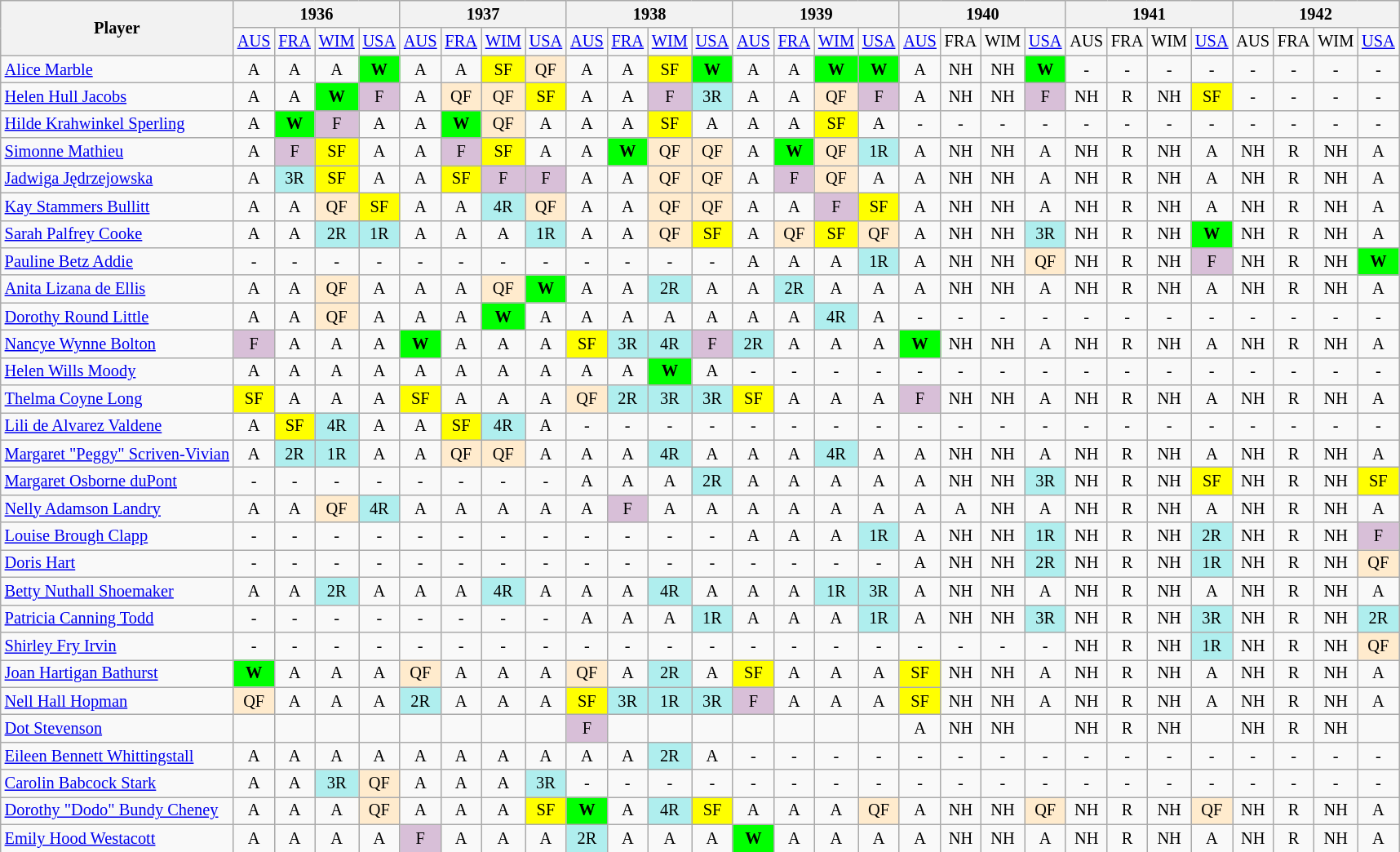<table class="wikitable" style="font-size:85%;">
<tr>
<th rowspan="2">Player</th>
<th colspan="4">1936</th>
<th colspan="4">1937</th>
<th colspan="4">1938</th>
<th colspan="4">1939</th>
<th colspan="4">1940</th>
<th colspan="4">1941</th>
<th colspan="4">1942</th>
</tr>
<tr>
<td><a href='#'>AUS</a></td>
<td><a href='#'>FRA</a></td>
<td><a href='#'>WIM</a></td>
<td><a href='#'>USA</a></td>
<td><a href='#'>AUS</a></td>
<td><a href='#'>FRA</a></td>
<td><a href='#'>WIM</a></td>
<td><a href='#'>USA</a></td>
<td><a href='#'>AUS</a></td>
<td><a href='#'>FRA</a></td>
<td><a href='#'>WIM</a></td>
<td><a href='#'>USA</a></td>
<td><a href='#'>AUS</a></td>
<td><a href='#'>FRA</a></td>
<td><a href='#'>WIM</a></td>
<td><a href='#'>USA</a></td>
<td><a href='#'>AUS</a></td>
<td>FRA</td>
<td>WIM</td>
<td><a href='#'>USA</a></td>
<td>AUS</td>
<td>FRA</td>
<td>WIM</td>
<td><a href='#'>USA</a></td>
<td>AUS</td>
<td>FRA</td>
<td>WIM</td>
<td><a href='#'>USA</a></td>
</tr>
<tr align="center">
<td align="left"> <a href='#'>Alice Marble</a></td>
<td>A</td>
<td>A</td>
<td>A</td>
<td align="center" style="background:#00ff00;"><strong>W</strong></td>
<td>A</td>
<td>A</td>
<td align="center" style="background:yellow;">SF</td>
<td align="center" style="background:#ffebcd;">QF</td>
<td>A</td>
<td>A</td>
<td align="center" style="background:yellow;">SF</td>
<td align="center" style="background:#00ff00;"><strong>W</strong></td>
<td>A</td>
<td>A</td>
<td align="center" style="background:#00ff00;"><strong>W</strong></td>
<td align="center" style="background:#00ff00;"><strong>W</strong></td>
<td>A</td>
<td>NH</td>
<td>NH</td>
<td align="center" style="background:#00ff00;"><strong>W</strong></td>
<td>-</td>
<td>-</td>
<td>-</td>
<td>-</td>
<td>-</td>
<td>-</td>
<td>-</td>
<td>-</td>
</tr>
<tr align="center">
<td align="left"> <a href='#'>Helen Hull Jacobs</a></td>
<td>A</td>
<td>A</td>
<td align="center" style="background:#00ff00;"><strong>W</strong></td>
<td align="center" style="background:#D8BFD8;">F</td>
<td>A</td>
<td align="center" style="background:#ffebcd;">QF</td>
<td align="center" style="background:#ffebcd;">QF</td>
<td align="center" style="background:yellow;">SF</td>
<td>A</td>
<td>A</td>
<td align="center" style="background:#D8BFD8;">F</td>
<td align="center" style="background:#afeeee;">3R</td>
<td>A</td>
<td>A</td>
<td align="center" style="background:#ffebcd;">QF</td>
<td align="center" style="background:#D8BFD8;">F</td>
<td>A</td>
<td>NH</td>
<td>NH</td>
<td align="center" style="background:#D8BFD8;">F</td>
<td>NH</td>
<td>R</td>
<td>NH</td>
<td align="center" style="background:yellow;">SF</td>
<td>-</td>
<td>-</td>
<td>-</td>
<td>-</td>
</tr>
<tr align="center">
<td align="left"> <a href='#'>Hilde Krahwinkel Sperling</a></td>
<td>A</td>
<td align="center" style="background:#00ff00;"><strong>W</strong></td>
<td align="center" style="background:#D8BFD8;">F</td>
<td>A</td>
<td>A</td>
<td align="center" style="background:#00ff00;"><strong>W</strong></td>
<td align="center" style="background:#ffebcd;">QF</td>
<td>A</td>
<td>A</td>
<td>A</td>
<td align="center" style="background:yellow;">SF</td>
<td>A</td>
<td>A</td>
<td>A</td>
<td align="center" style="background:yellow;">SF</td>
<td>A</td>
<td>-</td>
<td>-</td>
<td>-</td>
<td>-</td>
<td>-</td>
<td>-</td>
<td>-</td>
<td>-</td>
<td>-</td>
<td>-</td>
<td>-</td>
<td>-</td>
</tr>
<tr align="center">
<td align="left"> <a href='#'>Simonne Mathieu</a></td>
<td>A</td>
<td align="center" style="background:#D8BFD8;">F</td>
<td align="center" style="background:yellow;">SF</td>
<td>A</td>
<td>A</td>
<td align="center" style="background:#D8BFD8;">F</td>
<td align="center" style="background:yellow;">SF</td>
<td>A</td>
<td>A</td>
<td align="center" style="background:#00ff00;"><strong>W</strong></td>
<td align="center" style="background:#ffebcd;">QF</td>
<td align="center" style="background:#ffebcd;">QF</td>
<td>A</td>
<td align="center" style="background:#00ff00;"><strong>W</strong></td>
<td align="center" style="background:#ffebcd;">QF</td>
<td align="center" style="background:#afeeee;">1R</td>
<td>A</td>
<td>NH</td>
<td>NH</td>
<td>A</td>
<td>NH</td>
<td>R</td>
<td>NH</td>
<td>A</td>
<td>NH</td>
<td>R</td>
<td>NH</td>
<td>A</td>
</tr>
<tr align="center">
<td align="left"> <a href='#'>Jadwiga Jędrzejowska</a></td>
<td>A</td>
<td align="center" style="background:#afeeee;">3R</td>
<td align="center" style="background:yellow;">SF</td>
<td>A</td>
<td>A</td>
<td align="center" style="background:yellow;">SF</td>
<td align="center" style="background:#D8BFD8;">F</td>
<td align="center" style="background:#D8BFD8;">F</td>
<td>A</td>
<td>A</td>
<td align="center" style="background:#ffebcd;">QF</td>
<td align="center" style="background:#ffebcd;">QF</td>
<td>A</td>
<td align="center" style="background:#D8BFD8;">F</td>
<td align="center" style="background:#ffebcd;">QF</td>
<td>A</td>
<td>A</td>
<td>NH</td>
<td>NH</td>
<td>A</td>
<td>NH</td>
<td>R</td>
<td>NH</td>
<td>A</td>
<td>NH</td>
<td>R</td>
<td>NH</td>
<td>A</td>
</tr>
<tr align="center">
<td align="left"> <a href='#'>Kay Stammers Bullitt</a></td>
<td>A</td>
<td>A</td>
<td align="center" style="background:#ffebcd;">QF</td>
<td align="center" style="background:yellow;">SF</td>
<td>A</td>
<td>A</td>
<td align="center" style="background:#afeeee;">4R</td>
<td align="center" style="background:#ffebcd;">QF</td>
<td>A</td>
<td>A</td>
<td align="center" style="background:#ffebcd;">QF</td>
<td align="center" style="background:#ffebcd;">QF</td>
<td>A</td>
<td>A</td>
<td align="center" style="background:#D8BFD8;">F</td>
<td align="center" style="background:yellow;">SF</td>
<td>A</td>
<td>NH</td>
<td>NH</td>
<td>A</td>
<td>NH</td>
<td>R</td>
<td>NH</td>
<td>A</td>
<td>NH</td>
<td>R</td>
<td>NH</td>
<td>A</td>
</tr>
<tr align="center">
<td align="left"> <a href='#'>Sarah Palfrey Cooke</a></td>
<td>A</td>
<td>A</td>
<td align="center" style="background:#afeeee;">2R</td>
<td align="center" style="background:#afeeee;">1R</td>
<td>A</td>
<td>A</td>
<td>A</td>
<td align="center" style="background:#afeeee;">1R</td>
<td>A</td>
<td>A</td>
<td align="center" style="background:#ffebcd;">QF</td>
<td align="center" style="background:yellow;">SF</td>
<td>A</td>
<td align="center" style="background:#ffebcd;">QF</td>
<td align="center" style="background:yellow;">SF</td>
<td align="center" style="background:#ffebcd;">QF</td>
<td>A</td>
<td>NH</td>
<td>NH</td>
<td align="center" style="background:#afeeee;">3R</td>
<td>NH</td>
<td>R</td>
<td>NH</td>
<td align="center" style="background:#00ff00;"><strong>W</strong></td>
<td>NH</td>
<td>R</td>
<td>NH</td>
<td>A</td>
</tr>
<tr align="center">
<td align="left"> <a href='#'>Pauline Betz Addie</a></td>
<td>-</td>
<td>-</td>
<td>-</td>
<td>-</td>
<td>-</td>
<td>-</td>
<td>-</td>
<td>-</td>
<td>-</td>
<td>-</td>
<td>-</td>
<td>-</td>
<td>A</td>
<td>A</td>
<td>A</td>
<td align="center" style="background:#afeeee;">1R</td>
<td>A</td>
<td>NH</td>
<td>NH</td>
<td align="center" style="background:#ffebcd;">QF</td>
<td>NH</td>
<td>R</td>
<td>NH</td>
<td align="center" style="background:#D8BFD8;">F</td>
<td>NH</td>
<td>R</td>
<td>NH</td>
<td align="center" style="background:#00ff00;"><strong>W</strong></td>
</tr>
<tr align="center">
<td align="left"> <a href='#'>Anita Lizana de Ellis</a></td>
<td>A</td>
<td>A</td>
<td align="center" style="background:#ffebcd;">QF</td>
<td>A</td>
<td>A</td>
<td>A</td>
<td align="center" style="background:#ffebcd;">QF</td>
<td align="center" style="background:#00ff00;"><strong>W</strong></td>
<td>A</td>
<td>A</td>
<td align="center" style="background:#afeeee;">2R</td>
<td>A</td>
<td>A</td>
<td align="center" style="background:#afeeee;">2R</td>
<td>A</td>
<td>A</td>
<td>A</td>
<td>NH</td>
<td>NH</td>
<td>A</td>
<td>NH</td>
<td>R</td>
<td>NH</td>
<td>A</td>
<td>NH</td>
<td>R</td>
<td>NH</td>
<td>A</td>
</tr>
<tr align="center">
<td align="left"> <a href='#'>Dorothy Round Little</a></td>
<td>A</td>
<td>A</td>
<td align="center" style="background:#ffebcd;">QF</td>
<td>A</td>
<td>A</td>
<td>A</td>
<td align="center" style="background:#00ff00;"><strong>W</strong></td>
<td>A</td>
<td>A</td>
<td>A</td>
<td>A</td>
<td>A</td>
<td>A</td>
<td>A</td>
<td align="center" style="background:#afeeee;">4R</td>
<td>A</td>
<td>-</td>
<td>-</td>
<td>-</td>
<td>-</td>
<td>-</td>
<td>-</td>
<td>-</td>
<td>-</td>
<td>-</td>
<td>-</td>
<td>-</td>
<td>-</td>
</tr>
<tr align="center">
<td align="left"> <a href='#'>Nancye Wynne Bolton</a></td>
<td align="center" style="background:#D8BFD8;">F</td>
<td>A</td>
<td>A</td>
<td>A</td>
<td align="center" style="background:#00ff00;"><strong>W</strong></td>
<td>A</td>
<td>A</td>
<td>A</td>
<td align="center" style="background:yellow;">SF</td>
<td align="center" style="background:#afeeee;">3R</td>
<td align="center" style="background:#afeeee;">4R</td>
<td align="center" style="background:#D8BFD8;">F</td>
<td align="center" style="background:#afeeee;">2R</td>
<td>A</td>
<td>A</td>
<td>A</td>
<td align="center" style="background:#00ff00;"><strong>W</strong></td>
<td>NH</td>
<td>NH</td>
<td>A</td>
<td>NH</td>
<td>R</td>
<td>NH</td>
<td>A</td>
<td>NH</td>
<td>R</td>
<td>NH</td>
<td>A</td>
</tr>
<tr align="center">
<td align="left"> <a href='#'>Helen Wills Moody</a></td>
<td>A</td>
<td>A</td>
<td>A</td>
<td>A</td>
<td>A</td>
<td>A</td>
<td>A</td>
<td>A</td>
<td>A</td>
<td>A</td>
<td align="center" style="background:#00ff00;"><strong>W</strong></td>
<td>A</td>
<td>-</td>
<td>-</td>
<td>-</td>
<td>-</td>
<td>-</td>
<td>-</td>
<td>-</td>
<td>-</td>
<td>-</td>
<td>-</td>
<td>-</td>
<td>-</td>
<td>-</td>
<td>-</td>
<td>-</td>
<td>-</td>
</tr>
<tr align="center">
<td align="left"> <a href='#'>Thelma Coyne Long</a></td>
<td align="center" style="background:yellow;">SF</td>
<td>A</td>
<td>A</td>
<td>A</td>
<td align="center" style="background:yellow;">SF</td>
<td>A</td>
<td>A</td>
<td>A</td>
<td align="center" style="background:#ffebcd;">QF</td>
<td align="center" style="background:#afeeee;">2R</td>
<td align="center" style="background:#afeeee;">3R</td>
<td align="center" style="background:#afeeee;">3R</td>
<td align="center" style="background:yellow;">SF</td>
<td>A</td>
<td>A</td>
<td>A</td>
<td align="center" style="background:#D8BFD8;">F</td>
<td>NH</td>
<td>NH</td>
<td>A</td>
<td>NH</td>
<td>R</td>
<td>NH</td>
<td>A</td>
<td>NH</td>
<td>R</td>
<td>NH</td>
<td>A</td>
</tr>
<tr align="center">
<td align="left"> <a href='#'>Lili de Alvarez Valdene</a></td>
<td>A</td>
<td align="center" style="background:yellow;">SF</td>
<td align="center" style="background:#afeeee;">4R</td>
<td>A</td>
<td>A</td>
<td align="center" style="background:yellow;">SF</td>
<td align="center" style="background:#afeeee;">4R</td>
<td>A</td>
<td>-</td>
<td>-</td>
<td>-</td>
<td>-</td>
<td>-</td>
<td>-</td>
<td>-</td>
<td>-</td>
<td>-</td>
<td>-</td>
<td>-</td>
<td>-</td>
<td>-</td>
<td>-</td>
<td>-</td>
<td>-</td>
<td>-</td>
<td>-</td>
<td>-</td>
<td>-</td>
</tr>
<tr align="center">
<td align="left"> <a href='#'>Margaret "Peggy" Scriven-Vivian</a></td>
<td>A</td>
<td align="center" style="background:#afeeee;">2R</td>
<td align="center" style="background:#afeeee;">1R</td>
<td>A</td>
<td>A</td>
<td align="center" style="background:#ffebcd;">QF</td>
<td align="center" style="background:#ffebcd;">QF</td>
<td>A</td>
<td>A</td>
<td>A</td>
<td align="center" style="background:#afeeee;">4R</td>
<td>A</td>
<td>A</td>
<td>A</td>
<td align="center" style="background:#afeeee;">4R</td>
<td>A</td>
<td>A</td>
<td>NH</td>
<td>NH</td>
<td>A</td>
<td>NH</td>
<td>R</td>
<td>NH</td>
<td>A</td>
<td>NH</td>
<td>R</td>
<td>NH</td>
<td>A</td>
</tr>
<tr align="center">
<td align="left"> <a href='#'>Margaret Osborne duPont</a></td>
<td>-</td>
<td>-</td>
<td>-</td>
<td>-</td>
<td>-</td>
<td>-</td>
<td>-</td>
<td>-</td>
<td>A</td>
<td>A</td>
<td>A</td>
<td align="center" style="background:#afeeee;">2R</td>
<td>A</td>
<td>A</td>
<td>A</td>
<td>A</td>
<td>A</td>
<td>NH</td>
<td>NH</td>
<td align="center" style="background:#afeeee;">3R</td>
<td>NH</td>
<td>R</td>
<td>NH</td>
<td align="center" style="background:yellow;">SF</td>
<td>NH</td>
<td>R</td>
<td>NH</td>
<td align="center" style="background:yellow;">SF</td>
</tr>
<tr align="center">
<td align="left"> <a href='#'>Nelly Adamson Landry</a></td>
<td>A</td>
<td>A</td>
<td align="center" style="background:#ffebcd;">QF</td>
<td align="center" style="background:#afeeee;">4R</td>
<td>A</td>
<td>A</td>
<td>A</td>
<td>A</td>
<td>A</td>
<td align="center" style="background:#D8BFD8;">F</td>
<td>A</td>
<td>A</td>
<td>A</td>
<td>A</td>
<td>A</td>
<td>A</td>
<td>A</td>
<td>A</td>
<td>NH</td>
<td>A</td>
<td>NH</td>
<td>R</td>
<td>NH</td>
<td>A</td>
<td>NH</td>
<td>R</td>
<td>NH</td>
<td>A</td>
</tr>
<tr align="center">
<td align="left"> <a href='#'>Louise Brough Clapp</a></td>
<td>-</td>
<td>-</td>
<td>-</td>
<td>-</td>
<td>-</td>
<td>-</td>
<td>-</td>
<td>-</td>
<td>-</td>
<td>-</td>
<td>-</td>
<td>-</td>
<td>A</td>
<td>A</td>
<td>A</td>
<td align="center" style="background:#afeeee;">1R</td>
<td>A</td>
<td>NH</td>
<td>NH</td>
<td align="center" style="background:#afeeee;">1R</td>
<td>NH</td>
<td>R</td>
<td>NH</td>
<td align="center" style="background:#afeeee;">2R</td>
<td>NH</td>
<td>R</td>
<td>NH</td>
<td align="center" style="background:#D8BFD8;">F</td>
</tr>
<tr align="center">
<td align="left"> <a href='#'>Doris Hart</a></td>
<td>-</td>
<td>-</td>
<td>-</td>
<td>-</td>
<td>-</td>
<td>-</td>
<td>-</td>
<td>-</td>
<td>-</td>
<td>-</td>
<td>-</td>
<td>-</td>
<td>-</td>
<td>-</td>
<td>-</td>
<td>-</td>
<td>A</td>
<td>NH</td>
<td>NH</td>
<td align="center" style="background:#afeeee;">2R</td>
<td>NH</td>
<td>R</td>
<td>NH</td>
<td align="center" style="background:#afeeee;">1R</td>
<td>NH</td>
<td>R</td>
<td>NH</td>
<td align="center" style="background:#ffebcd;">QF</td>
</tr>
<tr align="center">
<td align="left"> <a href='#'>Betty Nuthall Shoemaker</a></td>
<td>A</td>
<td>A</td>
<td align="center" style="background:#afeeee;">2R</td>
<td>A</td>
<td>A</td>
<td>A</td>
<td align="center" style="background:#afeeee;">4R</td>
<td>A</td>
<td>A</td>
<td>A</td>
<td align="center" style="background:#afeeee;">4R</td>
<td>A</td>
<td>A</td>
<td>A</td>
<td align="center" style="background:#afeeee;">1R</td>
<td align="center" style="background:#afeeee;">3R</td>
<td>A</td>
<td>NH</td>
<td>NH</td>
<td>A</td>
<td>NH</td>
<td>R</td>
<td>NH</td>
<td>A</td>
<td>NH</td>
<td>R</td>
<td>NH</td>
<td>A</td>
</tr>
<tr align="center">
<td align="left"> <a href='#'>Patricia Canning Todd</a></td>
<td>-</td>
<td>-</td>
<td>-</td>
<td>-</td>
<td>-</td>
<td>-</td>
<td>-</td>
<td>-</td>
<td>A</td>
<td>A</td>
<td>A</td>
<td align="center" style="background:#afeeee;">1R</td>
<td>A</td>
<td>A</td>
<td>A</td>
<td align="center" style="background:#afeeee;">1R</td>
<td>A</td>
<td>NH</td>
<td>NH</td>
<td align="center" style="background:#afeeee;">3R</td>
<td>NH</td>
<td>R</td>
<td>NH</td>
<td align="center" style="background:#afeeee;">3R</td>
<td>NH</td>
<td>R</td>
<td>NH</td>
<td align="center" style="background:#afeeee;">2R</td>
</tr>
<tr align="center">
<td align="left"> <a href='#'>Shirley Fry Irvin</a></td>
<td>-</td>
<td>-</td>
<td>-</td>
<td>-</td>
<td>-</td>
<td>-</td>
<td>-</td>
<td>-</td>
<td>-</td>
<td>-</td>
<td>-</td>
<td>-</td>
<td>-</td>
<td>-</td>
<td>-</td>
<td>-</td>
<td>-</td>
<td>-</td>
<td>-</td>
<td>-</td>
<td>NH</td>
<td>R</td>
<td>NH</td>
<td align="center" style="background:#afeeee;">1R</td>
<td>NH</td>
<td>R</td>
<td>NH</td>
<td align="center" style="background:#ffebcd;">QF</td>
</tr>
<tr align="center">
<td align="left"> <a href='#'>Joan Hartigan Bathurst</a></td>
<td align="center" style="background:#00ff00;"><strong>W</strong></td>
<td>A</td>
<td>A</td>
<td>A</td>
<td align="center" style="background:#ffebcd;">QF</td>
<td>A</td>
<td>A</td>
<td>A</td>
<td align="center" style="background:#ffebcd;">QF</td>
<td>A</td>
<td align="center" style="background:#afeeee;">2R</td>
<td>A</td>
<td align="center" style="background:yellow;">SF</td>
<td>A</td>
<td>A</td>
<td>A</td>
<td align="center" style="background:yellow;">SF</td>
<td>NH</td>
<td>NH</td>
<td>A</td>
<td>NH</td>
<td>R</td>
<td>NH</td>
<td>A</td>
<td>NH</td>
<td>R</td>
<td>NH</td>
<td>A</td>
</tr>
<tr align="center">
<td align="left"> <a href='#'>Nell Hall Hopman</a></td>
<td align="center" style="background:#ffebcd;">QF</td>
<td>A</td>
<td>A</td>
<td>A</td>
<td align="center" style="background:#afeeee;">2R</td>
<td>A</td>
<td>A</td>
<td>A</td>
<td align="center" style="background:yellow;">SF</td>
<td align="center" style="background:#afeeee;">3R</td>
<td align="center" style="background:#afeeee;">1R</td>
<td align="center" style="background:#afeeee;">3R</td>
<td align="center" style="background:#D8BFD8;">F</td>
<td>A</td>
<td>A</td>
<td>A</td>
<td align="center" style="background:yellow;">SF</td>
<td>NH</td>
<td>NH</td>
<td>A</td>
<td>NH</td>
<td>R</td>
<td>NH</td>
<td>A</td>
<td>NH</td>
<td>R</td>
<td>NH</td>
<td>A</td>
</tr>
<tr align="center">
<td align="left"> <a href='#'>Dot Stevenson</a></td>
<td></td>
<td></td>
<td></td>
<td></td>
<td></td>
<td></td>
<td></td>
<td></td>
<td align="center" style="background:#D8BFD8;">F</td>
<td></td>
<td></td>
<td></td>
<td></td>
<td></td>
<td></td>
<td></td>
<td>A</td>
<td>NH</td>
<td>NH</td>
<td></td>
<td>NH</td>
<td>R</td>
<td>NH</td>
<td></td>
<td>NH</td>
<td>R</td>
<td>NH</td>
<td></td>
</tr>
<tr align="center">
<td align="left"> <a href='#'>Eileen Bennett Whittingstall</a></td>
<td>A</td>
<td>A</td>
<td>A</td>
<td>A</td>
<td>A</td>
<td>A</td>
<td>A</td>
<td>A</td>
<td>A</td>
<td>A</td>
<td align="center" style="background:#afeeee;">2R</td>
<td>A</td>
<td>-</td>
<td>-</td>
<td>-</td>
<td>-</td>
<td>-</td>
<td>-</td>
<td>-</td>
<td>-</td>
<td>-</td>
<td>-</td>
<td>-</td>
<td>-</td>
<td>-</td>
<td>-</td>
<td>-</td>
<td>-</td>
</tr>
<tr align="center">
<td align="left"> <a href='#'>Carolin Babcock Stark</a></td>
<td>A</td>
<td>A</td>
<td align="center" style="background:#afeeee;">3R</td>
<td align="center" style="background:#ffebcd;">QF</td>
<td>A</td>
<td>A</td>
<td>A</td>
<td align="center" style="background:#afeeee;">3R</td>
<td>-</td>
<td>-</td>
<td>-</td>
<td>-</td>
<td>-</td>
<td>-</td>
<td>-</td>
<td>-</td>
<td>-</td>
<td>-</td>
<td>-</td>
<td>-</td>
<td>-</td>
<td>-</td>
<td>-</td>
<td>-</td>
<td>-</td>
<td>-</td>
<td>-</td>
<td>-</td>
</tr>
<tr align="center">
<td align="left"> <a href='#'>Dorothy "Dodo" Bundy Cheney</a></td>
<td>A</td>
<td>A</td>
<td>A</td>
<td align="center" style="background:#ffebcd;">QF</td>
<td>A</td>
<td>A</td>
<td>A</td>
<td align="center" style="background:yellow;">SF</td>
<td align="center" style="background:#00ff00;"><strong>W</strong></td>
<td>A</td>
<td align="center" style="background:#afeeee;">4R</td>
<td align="center" style="background:yellow;">SF</td>
<td>A</td>
<td>A</td>
<td>A</td>
<td align="center" style="background:#ffebcd;">QF</td>
<td>A</td>
<td>NH</td>
<td>NH</td>
<td align="center" style="background:#ffebcd;">QF</td>
<td>NH</td>
<td>R</td>
<td>NH</td>
<td align="center" style="background:#ffebcd;">QF</td>
<td>NH</td>
<td>R</td>
<td>NH</td>
<td>A</td>
</tr>
<tr align="center">
<td align="left"> <a href='#'>Emily Hood Westacott</a></td>
<td>A</td>
<td>A</td>
<td>A</td>
<td>A</td>
<td align="center" style="background:#D8BFD8;">F</td>
<td>A</td>
<td>A</td>
<td>A</td>
<td align="center" style="background:#afeeee;">2R</td>
<td>A</td>
<td>A</td>
<td>A</td>
<td align="center" style="background:#00ff00;"><strong>W</strong></td>
<td>A</td>
<td>A</td>
<td>A</td>
<td>A</td>
<td>NH</td>
<td>NH</td>
<td>A</td>
<td>NH</td>
<td>R</td>
<td>NH</td>
<td>A</td>
<td>NH</td>
<td>R</td>
<td>NH</td>
<td>A</td>
</tr>
</table>
